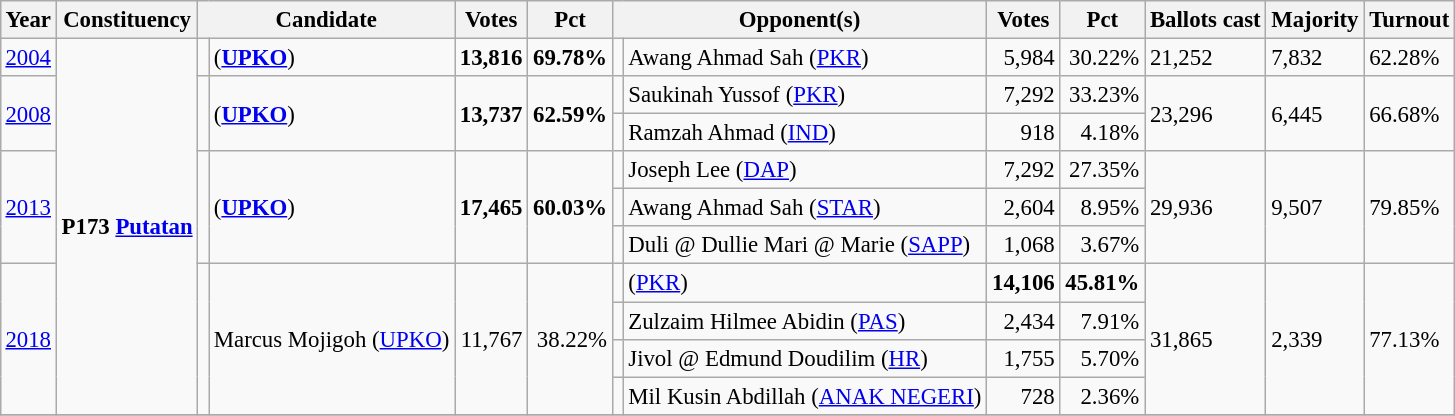<table class="wikitable" style="margin:0.5em ; font-size:95%">
<tr>
<th>Year</th>
<th>Constituency</th>
<th colspan=2>Candidate</th>
<th>Votes</th>
<th>Pct</th>
<th colspan=2>Opponent(s)</th>
<th>Votes</th>
<th>Pct</th>
<th>Ballots cast</th>
<th>Majority</th>
<th>Turnout</th>
</tr>
<tr>
<td><a href='#'>2004</a></td>
<td rowspan=10><strong>P173 <a href='#'>Putatan</a></strong></td>
<td></td>
<td> (<a href='#'><strong>UPKO</strong></a>)</td>
<td align="right"><strong>13,816</strong></td>
<td align=right><strong>69.78%</strong></td>
<td></td>
<td>Awang Ahmad Sah (<a href='#'>PKR</a>)</td>
<td align="right">5,984</td>
<td align=right>30.22%</td>
<td>21,252</td>
<td>7,832</td>
<td>62.28%</td>
</tr>
<tr>
<td rowspan=2><a href='#'>2008</a></td>
<td rowspan=2 ></td>
<td rowspan=2> (<a href='#'><strong>UPKO</strong></a>)</td>
<td rowspan=2 align="right"><strong>13,737</strong></td>
<td rowspan=2 align=right><strong>62.59%</strong></td>
<td></td>
<td>Saukinah Yussof (<a href='#'>PKR</a>)</td>
<td align="right">7,292</td>
<td align=right>33.23%</td>
<td rowspan=2>23,296</td>
<td rowspan=2>6,445</td>
<td rowspan=2>66.68%</td>
</tr>
<tr>
<td></td>
<td>Ramzah Ahmad (<a href='#'>IND</a>)</td>
<td align=right>918</td>
<td align=right>4.18%</td>
</tr>
<tr>
<td rowspan=3><a href='#'>2013</a></td>
<td rowspan=3 ></td>
<td rowspan=3> (<a href='#'><strong>UPKO</strong></a>)</td>
<td rowspan=3 align="right"><strong>17,465</strong></td>
<td rowspan=3 align=right><strong>60.03%</strong></td>
<td></td>
<td>Joseph Lee (<a href='#'>DAP</a>)</td>
<td align="right">7,292</td>
<td align=right>27.35%</td>
<td rowspan=3>29,936</td>
<td rowspan=3>9,507</td>
<td rowspan=3>79.85%</td>
</tr>
<tr>
<td bgcolor=></td>
<td>Awang Ahmad Sah (<a href='#'>STAR</a>)</td>
<td align=right>2,604</td>
<td align=right>8.95%</td>
</tr>
<tr>
<td bgcolor=></td>
<td>Duli @ Dullie Mari @ Marie (<a href='#'>SAPP</a>)</td>
<td align=right>1,068</td>
<td align=right>3.67%</td>
</tr>
<tr>
<td rowspan=4><a href='#'>2018</a></td>
<td rowspan=4 ></td>
<td rowspan=4>Marcus Mojigoh (<a href='#'>UPKO</a>)</td>
<td rowspan=4 align="right">11,767</td>
<td rowspan=4 align=right>38.22%</td>
<td></td>
<td><strong></strong> (<a href='#'>PKR</a>)</td>
<td align="right"><strong>14,106</strong></td>
<td align=right><strong>45.81%</strong></td>
<td rowspan=4>31,865</td>
<td rowspan=4>2,339</td>
<td rowspan=4>77.13%</td>
</tr>
<tr>
<td></td>
<td>Zulzaim Hilmee Abidin (<a href='#'>PAS</a>)</td>
<td align=right>2,434</td>
<td align=right>7.91%</td>
</tr>
<tr>
<td bgcolor=></td>
<td>Jivol @ Edmund Doudilim (<a href='#'>HR</a>)</td>
<td align=right>1,755</td>
<td align=right>5.70%</td>
</tr>
<tr>
<td bgcolor=></td>
<td>Mil Kusin Abdillah (<a href='#'>ANAK NEGERI</a>)</td>
<td align=right>728</td>
<td align=right>2.36%</td>
</tr>
<tr>
</tr>
</table>
